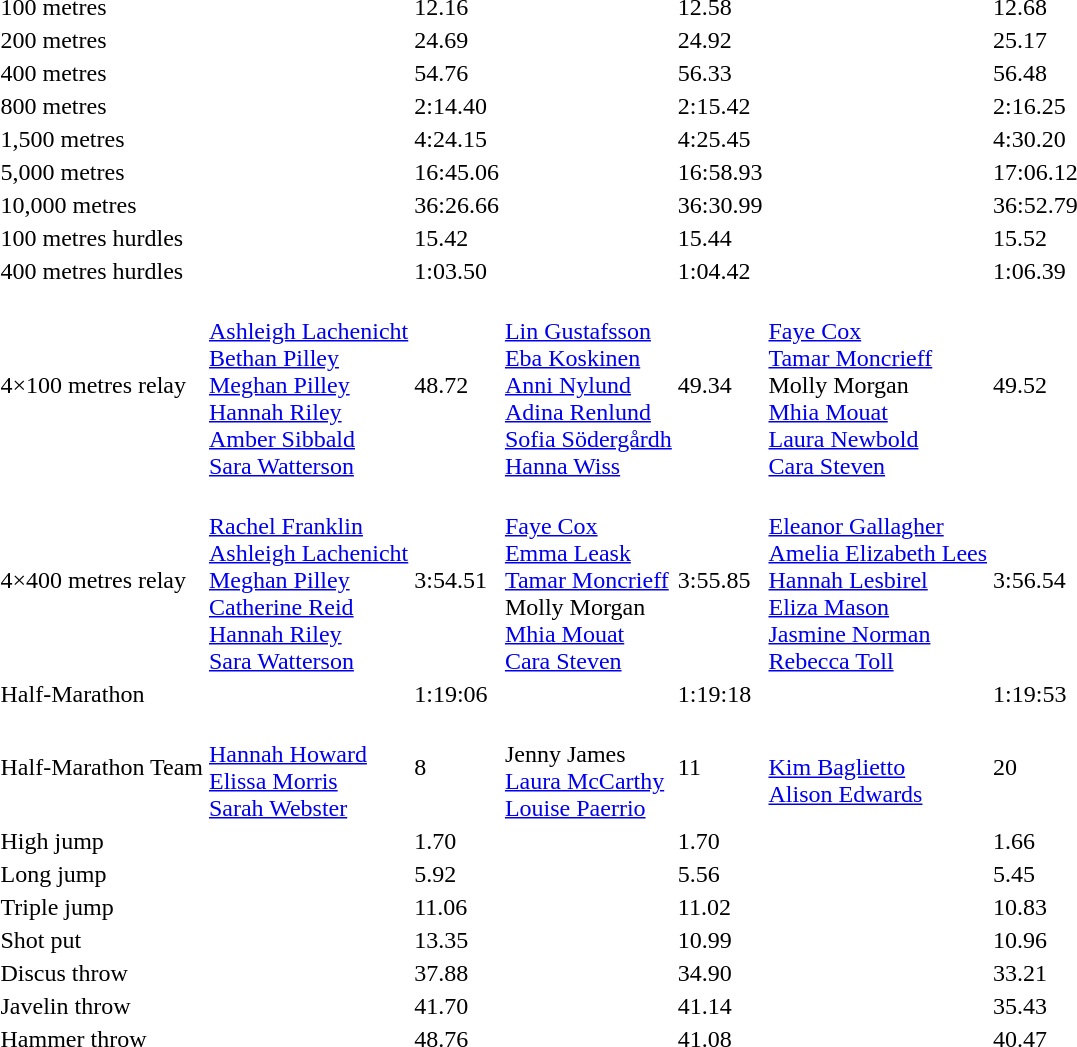<table>
<tr>
<td>100 metres</td>
<td></td>
<td>12.16</td>
<td></td>
<td>12.58</td>
<td></td>
<td>12.68</td>
</tr>
<tr>
<td>200 metres</td>
<td></td>
<td>24.69</td>
<td></td>
<td>24.92</td>
<td></td>
<td>25.17</td>
</tr>
<tr>
<td>400 metres</td>
<td></td>
<td>54.76</td>
<td></td>
<td>56.33</td>
<td></td>
<td>56.48</td>
</tr>
<tr>
<td>800 metres</td>
<td></td>
<td>2:14.40</td>
<td></td>
<td>2:15.42</td>
<td></td>
<td>2:16.25</td>
</tr>
<tr>
<td>1,500 metres</td>
<td></td>
<td>4:24.15</td>
<td></td>
<td>4:25.45</td>
<td></td>
<td>4:30.20</td>
</tr>
<tr>
<td>5,000 metres</td>
<td></td>
<td>16:45.06</td>
<td></td>
<td>16:58.93</td>
<td></td>
<td>17:06.12</td>
</tr>
<tr>
<td>10,000 metres</td>
<td></td>
<td>36:26.66</td>
<td></td>
<td>36:30.99</td>
<td></td>
<td>36:52.79</td>
</tr>
<tr>
<td>100 metres hurdles</td>
<td></td>
<td>15.42</td>
<td></td>
<td>15.44</td>
<td></td>
<td>15.52</td>
</tr>
<tr>
<td>400 metres hurdles</td>
<td></td>
<td>1:03.50</td>
<td></td>
<td>1:04.42</td>
<td></td>
<td>1:06.39</td>
</tr>
<tr>
<td>4×100 metres relay</td>
<td><br><a href='#'>Ashleigh Lachenicht</a><br><a href='#'>Bethan Pilley</a><br><a href='#'>Meghan Pilley</a><br><a href='#'>Hannah Riley</a><br><a href='#'>Amber Sibbald</a><br><a href='#'>Sara Watterson</a></td>
<td>48.72</td>
<td><br><a href='#'>Lin Gustafsson</a><br><a href='#'>Eba Koskinen</a><br><a href='#'>Anni Nylund</a><br><a href='#'>Adina Renlund</a><br><a href='#'>Sofia Södergårdh</a><br><a href='#'>Hanna Wiss</a></td>
<td>49.34</td>
<td><br><a href='#'>Faye Cox</a><br><a href='#'>Tamar Moncrieff</a><br>Molly Morgan<br><a href='#'>Mhia Mouat</a><br><a href='#'>Laura Newbold</a><br><a href='#'>Cara Steven</a></td>
<td>49.52</td>
</tr>
<tr>
<td>4×400 metres relay</td>
<td><br><a href='#'>Rachel Franklin</a><br><a href='#'>Ashleigh Lachenicht</a><br><a href='#'>Meghan Pilley</a><br><a href='#'>Catherine Reid</a><br><a href='#'>Hannah Riley</a><br><a href='#'>Sara Watterson</a></td>
<td>3:54.51</td>
<td><br><a href='#'>Faye Cox</a><br><a href='#'>Emma Leask</a><br><a href='#'>Tamar Moncrieff</a><br>Molly Morgan<br><a href='#'>Mhia Mouat</a><br><a href='#'>Cara Steven</a></td>
<td>3:55.85</td>
<td><br><a href='#'>Eleanor Gallagher</a><br><a href='#'>Amelia Elizabeth Lees</a><br><a href='#'>Hannah Lesbirel</a><br><a href='#'>Eliza Mason</a><br><a href='#'>Jasmine Norman</a><br><a href='#'>Rebecca Toll</a></td>
<td>3:56.54</td>
</tr>
<tr>
<td>Half-Marathon</td>
<td></td>
<td>1:19:06</td>
<td></td>
<td>1:19:18</td>
<td></td>
<td>1:19:53</td>
</tr>
<tr>
<td>Half-Marathon Team</td>
<td><br><a href='#'>Hannah Howard</a><br><a href='#'>Elissa Morris</a><br><a href='#'>Sarah Webster</a></td>
<td>8</td>
<td><br>Jenny James<br><a href='#'>Laura McCarthy</a><br><a href='#'>Louise Paerrio</a></td>
<td>11</td>
<td><br><a href='#'>Kim Baglietto</a><br><a href='#'>Alison Edwards</a></td>
<td>20</td>
</tr>
<tr>
<td>High jump</td>
<td></td>
<td>1.70</td>
<td></td>
<td>1.70</td>
<td></td>
<td>1.66</td>
</tr>
<tr>
<td>Long jump</td>
<td></td>
<td>5.92</td>
<td></td>
<td>5.56</td>
<td></td>
<td>5.45</td>
</tr>
<tr>
<td>Triple jump</td>
<td></td>
<td>11.06</td>
<td></td>
<td>11.02</td>
<td></td>
<td>10.83</td>
</tr>
<tr>
<td>Shot put</td>
<td></td>
<td>13.35</td>
<td></td>
<td>10.99</td>
<td></td>
<td>10.96</td>
</tr>
<tr>
<td>Discus throw</td>
<td></td>
<td>37.88</td>
<td></td>
<td>34.90</td>
<td></td>
<td>33.21</td>
</tr>
<tr>
<td>Javelin throw</td>
<td></td>
<td>41.70</td>
<td></td>
<td>41.14</td>
<td></td>
<td>35.43</td>
</tr>
<tr>
<td>Hammer throw</td>
<td></td>
<td>48.76</td>
<td></td>
<td>41.08</td>
<td></td>
<td>40.47</td>
</tr>
</table>
